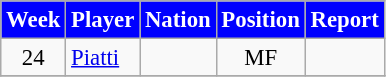<table class="wikitable" style="font-size: 95%; text-align: center;">
<tr>
<th style="background:#00f; color:white; text-align:center;">Week</th>
<th style="background:#00f; color:white; text-align:center;">Player</th>
<th style="background:#00f; color:white; text-align:center;">Nation</th>
<th style="background:#00f; color:white; text-align:center;">Position</th>
<th style="background:#00f; color:white; text-align:center;">Report</th>
</tr>
<tr>
<td>24</td>
<td style="text-align:left;"><a href='#'>Piatti</a></td>
<td style="text-align:left;"></td>
<td>MF</td>
<td></td>
</tr>
<tr>
</tr>
</table>
